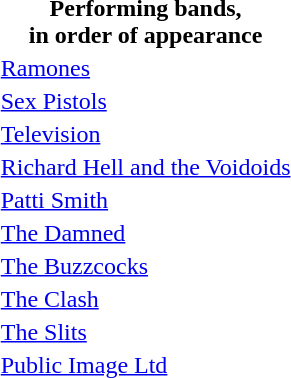<table align=right>
<tr>
<th>Performing bands,<br>in order of appearance</th>
</tr>
<tr>
<td><a href='#'>Ramones</a></td>
</tr>
<tr>
<td><a href='#'>Sex Pistols</a></td>
</tr>
<tr>
<td><a href='#'>Television</a></td>
</tr>
<tr>
<td><a href='#'>Richard Hell and the Voidoids</a></td>
</tr>
<tr>
<td><a href='#'>Patti Smith</a></td>
</tr>
<tr>
<td><a href='#'>The Damned</a></td>
</tr>
<tr>
<td><a href='#'>The Buzzcocks</a></td>
</tr>
<tr>
<td><a href='#'>The Clash</a></td>
</tr>
<tr>
<td><a href='#'>The Slits</a></td>
</tr>
<tr>
<td><a href='#'>Public Image Ltd</a></td>
</tr>
</table>
